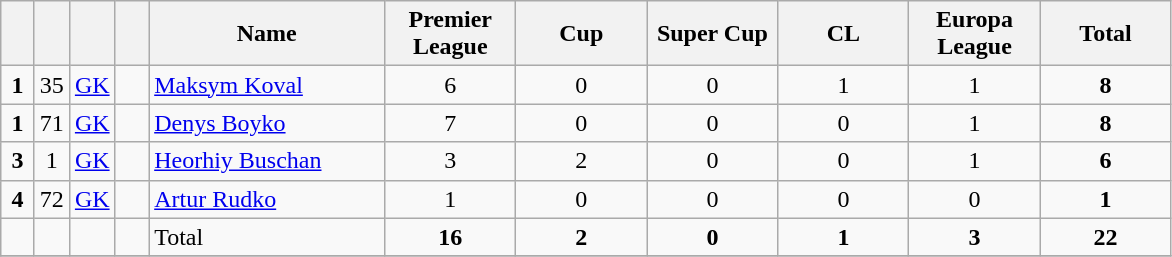<table class="wikitable" style="text-align:center">
<tr>
<th width=15></th>
<th width=15></th>
<th width=15></th>
<th width=15></th>
<th width=150>Name</th>
<th width=80><strong>Premier League</strong></th>
<th width=80><strong>Cup</strong></th>
<th width=80><strong>Super Cup</strong></th>
<th width=80><strong>CL</strong></th>
<th width=80><strong>Europa League</strong></th>
<th width=80>Total</th>
</tr>
<tr>
<td><strong>1</strong></td>
<td>35</td>
<td><a href='#'>GK</a></td>
<td></td>
<td align=left><a href='#'>Maksym Koval</a></td>
<td>6</td>
<td>0</td>
<td>0</td>
<td>1</td>
<td>1</td>
<td><strong>8</strong></td>
</tr>
<tr>
<td><strong>1</strong></td>
<td>71</td>
<td><a href='#'>GK</a></td>
<td></td>
<td align=left><a href='#'>Denys Boyko</a></td>
<td>7</td>
<td>0</td>
<td>0</td>
<td>0</td>
<td>1</td>
<td><strong>8</strong></td>
</tr>
<tr>
<td><strong>3</strong></td>
<td>1</td>
<td><a href='#'>GK</a></td>
<td></td>
<td align=left><a href='#'>Heorhiy Buschan</a></td>
<td>3</td>
<td>2</td>
<td>0</td>
<td>0</td>
<td>1</td>
<td><strong>6</strong></td>
</tr>
<tr>
<td><strong>4</strong></td>
<td>72</td>
<td><a href='#'>GK</a></td>
<td></td>
<td align=left><a href='#'>Artur Rudko</a></td>
<td>1</td>
<td>0</td>
<td>0</td>
<td>0</td>
<td>0</td>
<td><strong>1</strong></td>
</tr>
<tr>
<td></td>
<td></td>
<td></td>
<td></td>
<td align=left>Total</td>
<td><strong>16</strong></td>
<td><strong>2</strong></td>
<td><strong>0</strong></td>
<td><strong>1</strong></td>
<td><strong>3</strong></td>
<td><strong>22</strong></td>
</tr>
<tr>
</tr>
</table>
